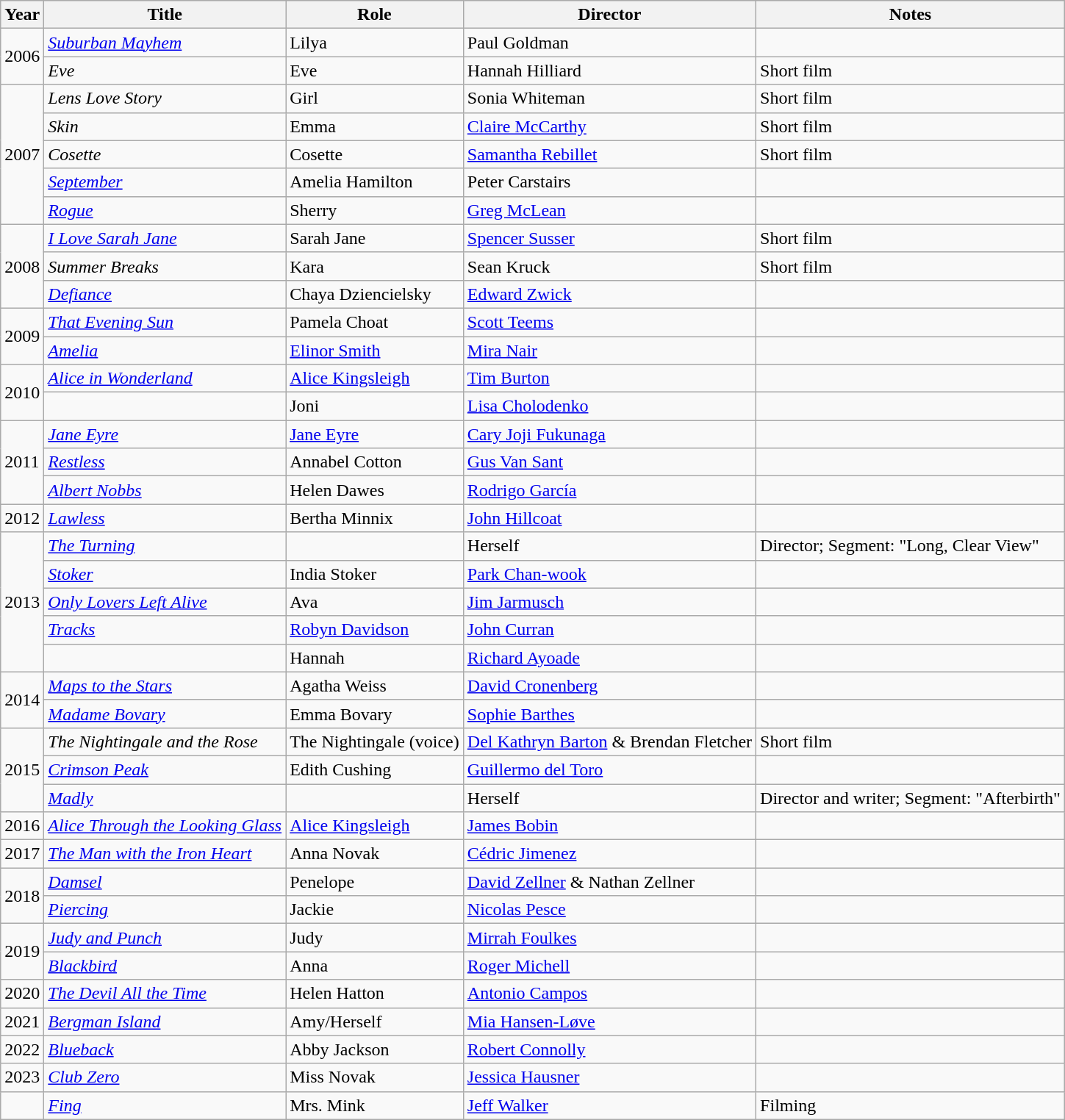<table class="wikitable sortable" >
<tr>
<th>Year</th>
<th>Title</th>
<th>Role</th>
<th>Director</th>
<th>Notes</th>
</tr>
<tr>
<td rowspan="2">2006</td>
<td><em><a href='#'>Suburban Mayhem</a></em></td>
<td>Lilya</td>
<td>Paul Goldman</td>
<td></td>
</tr>
<tr>
<td><em>Eve</em></td>
<td>Eve</td>
<td>Hannah Hilliard</td>
<td>Short film</td>
</tr>
<tr>
<td rowspan="5">2007</td>
<td><em>Lens Love Story</em></td>
<td>Girl</td>
<td>Sonia Whiteman</td>
<td>Short film</td>
</tr>
<tr>
<td><em>Skin</em></td>
<td>Emma</td>
<td><a href='#'>Claire McCarthy</a></td>
<td>Short film</td>
</tr>
<tr>
<td><em>Cosette</em></td>
<td>Cosette</td>
<td><a href='#'>Samantha Rebillet</a></td>
<td>Short film</td>
</tr>
<tr>
<td><em><a href='#'>September</a></em></td>
<td>Amelia Hamilton</td>
<td>Peter Carstairs</td>
<td></td>
</tr>
<tr>
<td><em><a href='#'>Rogue</a></em></td>
<td>Sherry</td>
<td><a href='#'>Greg McLean</a></td>
<td></td>
</tr>
<tr>
<td rowspan="3">2008</td>
<td><em><a href='#'>I Love Sarah Jane</a></em></td>
<td>Sarah Jane</td>
<td><a href='#'>Spencer Susser</a></td>
<td>Short film</td>
</tr>
<tr>
<td><em>Summer Breaks</em></td>
<td>Kara</td>
<td>Sean Kruck</td>
<td>Short film</td>
</tr>
<tr>
<td><em><a href='#'>Defiance</a></em></td>
<td>Chaya Dziencielsky</td>
<td><a href='#'>Edward Zwick</a></td>
<td></td>
</tr>
<tr>
<td rowspan="2">2009</td>
<td><em><a href='#'>That Evening Sun</a></em></td>
<td>Pamela Choat</td>
<td><a href='#'>Scott Teems</a></td>
<td></td>
</tr>
<tr>
<td><em><a href='#'>Amelia</a></em></td>
<td><a href='#'>Elinor Smith</a></td>
<td><a href='#'>Mira Nair</a></td>
<td></td>
</tr>
<tr>
<td rowspan="2">2010</td>
<td><em><a href='#'>Alice in Wonderland</a></em></td>
<td><a href='#'>Alice Kingsleigh</a></td>
<td><a href='#'>Tim Burton</a></td>
<td></td>
</tr>
<tr>
<td><em></em></td>
<td>Joni</td>
<td><a href='#'>Lisa Cholodenko</a></td>
<td></td>
</tr>
<tr>
<td rowspan="3">2011</td>
<td><em><a href='#'>Jane Eyre</a></em></td>
<td><a href='#'>Jane Eyre</a></td>
<td><a href='#'>Cary Joji Fukunaga</a></td>
<td></td>
</tr>
<tr>
<td><em><a href='#'>Restless</a></em></td>
<td>Annabel Cotton</td>
<td><a href='#'>Gus Van Sant</a></td>
<td></td>
</tr>
<tr>
<td><em><a href='#'>Albert Nobbs</a></em></td>
<td>Helen Dawes</td>
<td><a href='#'>Rodrigo García</a></td>
<td></td>
</tr>
<tr>
<td>2012</td>
<td><em><a href='#'>Lawless</a></em></td>
<td>Bertha Minnix</td>
<td><a href='#'>John Hillcoat</a></td>
<td></td>
</tr>
<tr>
<td rowspan="5">2013</td>
<td><em><a href='#'>The Turning</a></em></td>
<td></td>
<td>Herself</td>
<td>Director; Segment: "Long, Clear View"</td>
</tr>
<tr>
<td><em><a href='#'>Stoker</a></em></td>
<td>India Stoker</td>
<td><a href='#'>Park Chan-wook</a></td>
<td></td>
</tr>
<tr>
<td><em><a href='#'>Only Lovers Left Alive</a></em></td>
<td>Ava</td>
<td><a href='#'>Jim Jarmusch</a></td>
<td></td>
</tr>
<tr>
<td><em><a href='#'>Tracks</a></em></td>
<td><a href='#'>Robyn Davidson</a></td>
<td><a href='#'>John Curran</a></td>
<td></td>
</tr>
<tr>
<td><em></em></td>
<td>Hannah</td>
<td><a href='#'>Richard Ayoade</a></td>
<td></td>
</tr>
<tr>
<td rowspan="2">2014</td>
<td><em><a href='#'>Maps to the Stars</a></em></td>
<td>Agatha Weiss</td>
<td><a href='#'>David Cronenberg</a></td>
<td></td>
</tr>
<tr>
<td><em><a href='#'>Madame Bovary</a></em></td>
<td>Emma Bovary</td>
<td><a href='#'>Sophie Barthes</a></td>
<td></td>
</tr>
<tr>
<td rowspan="3">2015</td>
<td><em>The Nightingale and the Rose</em></td>
<td>The Nightingale (voice)</td>
<td><a href='#'>Del Kathryn Barton</a> & Brendan Fletcher</td>
<td>Short film</td>
</tr>
<tr>
<td><em><a href='#'>Crimson Peak</a></em></td>
<td>Edith Cushing</td>
<td><a href='#'>Guillermo del Toro</a></td>
<td></td>
</tr>
<tr>
<td><em><a href='#'>Madly</a></em></td>
<td></td>
<td>Herself</td>
<td>Director and writer; Segment: "Afterbirth"</td>
</tr>
<tr>
<td>2016</td>
<td><em><a href='#'>Alice Through the Looking Glass</a></em></td>
<td><a href='#'>Alice Kingsleigh</a></td>
<td><a href='#'>James Bobin</a></td>
<td></td>
</tr>
<tr>
<td>2017</td>
<td><em><a href='#'>The Man with the Iron Heart</a></em></td>
<td>Anna Novak</td>
<td><a href='#'>Cédric Jimenez</a></td>
<td></td>
</tr>
<tr>
<td rowspan="2">2018</td>
<td><em><a href='#'>Damsel</a></em></td>
<td>Penelope</td>
<td><a href='#'>David Zellner</a> & Nathan Zellner</td>
<td></td>
</tr>
<tr>
<td><em><a href='#'>Piercing</a></em></td>
<td>Jackie</td>
<td><a href='#'>Nicolas Pesce</a></td>
<td></td>
</tr>
<tr>
<td rowspan="2">2019</td>
<td><em><a href='#'>Judy and Punch</a></em></td>
<td>Judy</td>
<td><a href='#'>Mirrah Foulkes</a></td>
<td></td>
</tr>
<tr>
<td><em><a href='#'>Blackbird</a></em></td>
<td>Anna</td>
<td><a href='#'>Roger Michell</a></td>
<td></td>
</tr>
<tr>
<td>2020</td>
<td><em><a href='#'>The Devil All the Time</a></em></td>
<td>Helen Hatton</td>
<td><a href='#'>Antonio Campos</a></td>
<td></td>
</tr>
<tr>
<td>2021</td>
<td><em><a href='#'>Bergman Island</a></em></td>
<td>Amy/Herself</td>
<td><a href='#'>Mia Hansen-Løve</a></td>
<td></td>
</tr>
<tr>
<td>2022</td>
<td><em><a href='#'>Blueback</a></em></td>
<td>Abby Jackson</td>
<td><a href='#'>Robert Connolly</a></td>
<td></td>
</tr>
<tr>
<td>2023</td>
<td><em><a href='#'>Club Zero</a></em></td>
<td>Miss Novak</td>
<td><a href='#'>Jessica Hausner</a></td>
<td></td>
</tr>
<tr>
<td></td>
<td><em><a href='#'>Fing</a></em></td>
<td>Mrs. Mink</td>
<td><a href='#'>Jeff Walker</a></td>
<td>Filming<br></td>
</tr>
</table>
